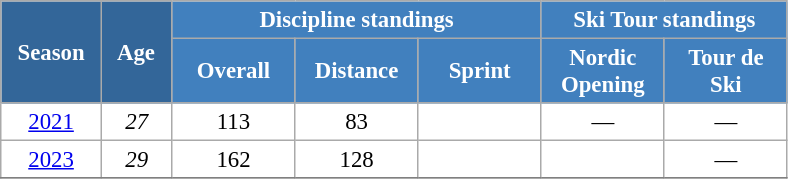<table class="wikitable" style="font-size:95%; text-align:center; border:grey solid 1px; border-collapse:collapse; background:#ffffff;">
<tr>
<th style="background-color:#369; color:white; width:60px;" rowspan="2"> Season </th>
<th style="background-color:#369; color:white; width:40px;" rowspan="2"> Age </th>
<th style="background-color:#4180be; color:white;" colspan="3">Discipline standings</th>
<th style="background-color:#4180be; color:white;" colspan="2">Ski Tour standings</th>
</tr>
<tr>
<th style="background-color:#4180be; color:white; width:75px;">Overall</th>
<th style="background-color:#4180be; color:white; width:75px;">Distance</th>
<th style="background-color:#4180be; color:white; width:75px;">Sprint</th>
<th style="background-color:#4180be; color:white; width:75px;">Nordic<br>Opening</th>
<th style="background-color:#4180be; color:white; width:75px;">Tour de<br>Ski</th>
</tr>
<tr 000>
<td><a href='#'>2021</a></td>
<td><em>27</em></td>
<td>113</td>
<td>83</td>
<td></td>
<td>—</td>
<td>—</td>
</tr>
<tr>
<td><a href='#'>2023</a></td>
<td><em>29</em></td>
<td>162</td>
<td>128</td>
<td></td>
<td></td>
<td>—</td>
</tr>
<tr>
</tr>
</table>
